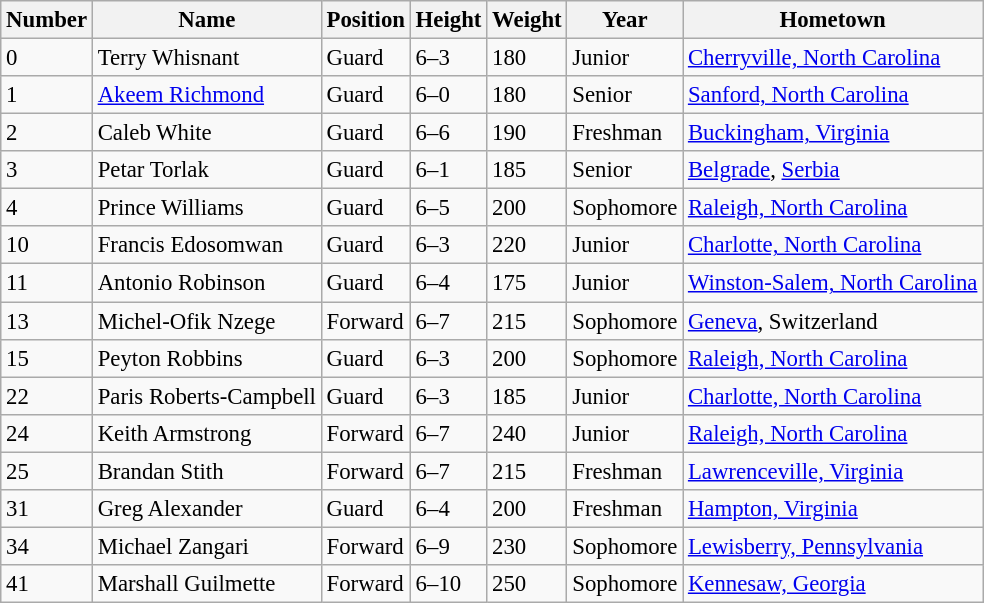<table class="wikitable sortable" style="font-size: 95%;">
<tr>
<th>Number</th>
<th>Name</th>
<th>Position</th>
<th>Height</th>
<th>Weight</th>
<th>Year</th>
<th>Hometown</th>
</tr>
<tr>
<td>0</td>
<td>Terry Whisnant</td>
<td>Guard</td>
<td>6–3</td>
<td>180</td>
<td>Junior</td>
<td><a href='#'>Cherryville, North Carolina</a></td>
</tr>
<tr>
<td>1</td>
<td><a href='#'>Akeem Richmond</a></td>
<td>Guard</td>
<td>6–0</td>
<td>180</td>
<td>Senior</td>
<td><a href='#'>Sanford, North Carolina</a></td>
</tr>
<tr>
<td>2</td>
<td>Caleb White</td>
<td>Guard</td>
<td>6–6</td>
<td>190</td>
<td>Freshman</td>
<td><a href='#'>Buckingham, Virginia</a></td>
</tr>
<tr>
<td>3</td>
<td>Petar Torlak</td>
<td>Guard</td>
<td>6–1</td>
<td>185</td>
<td>Senior</td>
<td><a href='#'>Belgrade</a>, <a href='#'>Serbia</a></td>
</tr>
<tr>
<td>4</td>
<td>Prince Williams</td>
<td>Guard</td>
<td>6–5</td>
<td>200</td>
<td>Sophomore</td>
<td><a href='#'>Raleigh, North Carolina</a></td>
</tr>
<tr>
<td>10</td>
<td>Francis Edosomwan</td>
<td>Guard</td>
<td>6–3</td>
<td>220</td>
<td>Junior</td>
<td><a href='#'>Charlotte, North Carolina</a></td>
</tr>
<tr>
<td>11</td>
<td>Antonio Robinson</td>
<td>Guard</td>
<td>6–4</td>
<td>175</td>
<td>Junior</td>
<td><a href='#'>Winston-Salem, North Carolina</a></td>
</tr>
<tr>
<td>13</td>
<td>Michel-Ofik Nzege</td>
<td>Forward</td>
<td>6–7</td>
<td>215</td>
<td>Sophomore</td>
<td><a href='#'>Geneva</a>, Switzerland</td>
</tr>
<tr>
<td>15</td>
<td>Peyton Robbins</td>
<td>Guard</td>
<td>6–3</td>
<td>200</td>
<td>Sophomore</td>
<td><a href='#'>Raleigh, North Carolina</a></td>
</tr>
<tr>
<td>22</td>
<td>Paris Roberts-Campbell</td>
<td>Guard</td>
<td>6–3</td>
<td>185</td>
<td>Junior</td>
<td><a href='#'>Charlotte, North Carolina</a></td>
</tr>
<tr>
<td>24</td>
<td>Keith Armstrong</td>
<td>Forward</td>
<td>6–7</td>
<td>240</td>
<td>Junior</td>
<td><a href='#'>Raleigh, North Carolina</a></td>
</tr>
<tr>
<td>25</td>
<td>Brandan Stith</td>
<td>Forward</td>
<td>6–7</td>
<td>215</td>
<td>Freshman</td>
<td><a href='#'>Lawrenceville, Virginia</a></td>
</tr>
<tr>
<td>31</td>
<td>Greg Alexander</td>
<td>Guard</td>
<td>6–4</td>
<td>200</td>
<td>Freshman</td>
<td><a href='#'>Hampton, Virginia</a></td>
</tr>
<tr>
<td>34</td>
<td>Michael Zangari</td>
<td>Forward</td>
<td>6–9</td>
<td>230</td>
<td>Sophomore</td>
<td><a href='#'>Lewisberry, Pennsylvania</a></td>
</tr>
<tr>
<td>41</td>
<td>Marshall Guilmette</td>
<td>Forward</td>
<td>6–10</td>
<td>250</td>
<td>Sophomore</td>
<td><a href='#'>Kennesaw, Georgia</a></td>
</tr>
</table>
